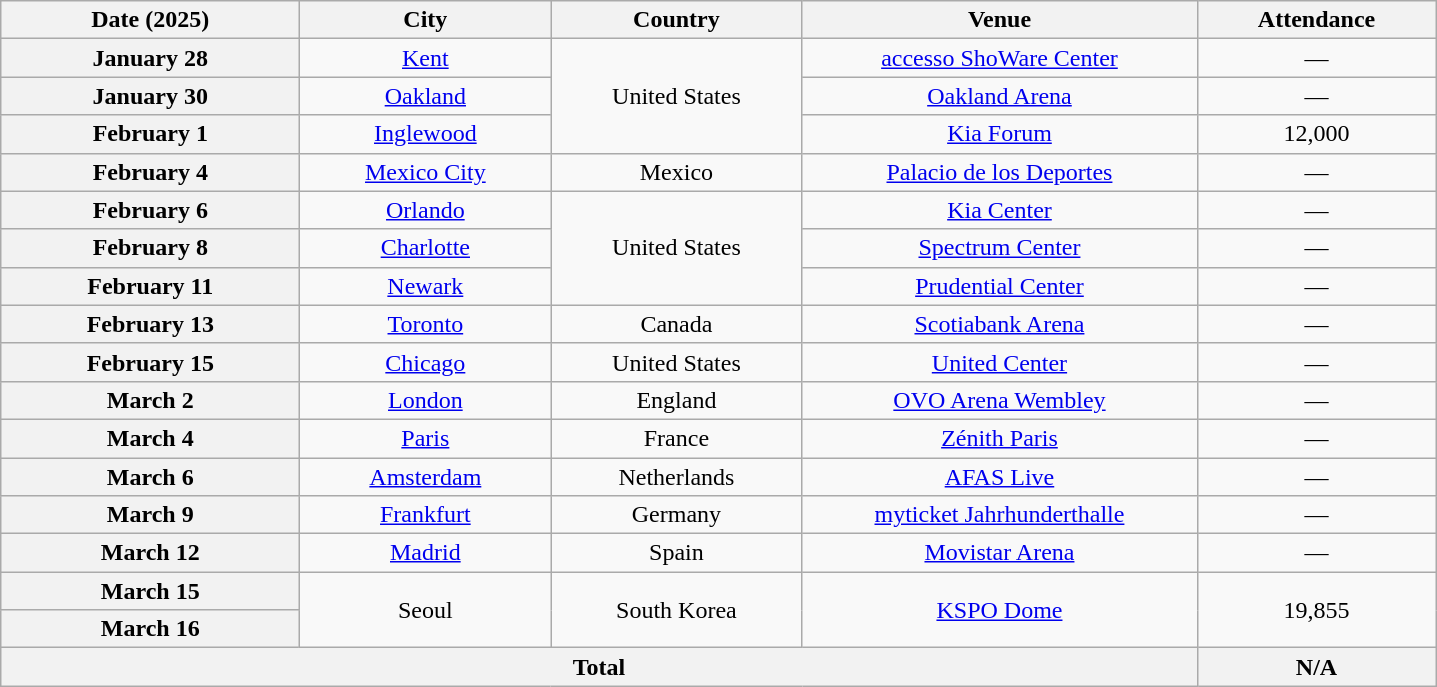<table class="wikitable plainrowheaders" style="text-align:center">
<tr>
<th scope="col" style="width:12em">Date (2025)</th>
<th scope="col" style="width:10em">City</th>
<th scope="col" style="width:10em">Country</th>
<th scope="col" style="width:16em">Venue</th>
<th scope="col" style="width:9.5em">Attendance</th>
</tr>
<tr>
<th scope="row" style="text-align:center">January 28</th>
<td><a href='#'>Kent</a></td>
<td rowspan="3">United States</td>
<td><a href='#'>accesso ShoWare Center</a></td>
<td>—</td>
</tr>
<tr>
<th scope="row" style="text-align:center">January 30</th>
<td><a href='#'>Oakland</a></td>
<td><a href='#'>Oakland Arena</a></td>
<td>—</td>
</tr>
<tr>
<th scope="row" style="text-align:center">February 1</th>
<td><a href='#'>Inglewood</a></td>
<td><a href='#'>Kia Forum</a></td>
<td>12,000</td>
</tr>
<tr>
<th scope="row" style="text-align:center">February 4</th>
<td><a href='#'>Mexico City</a></td>
<td>Mexico</td>
<td><a href='#'>Palacio de los Deportes</a></td>
<td>—</td>
</tr>
<tr>
<th scope="row" style="text-align:center">February 6</th>
<td><a href='#'>Orlando</a></td>
<td rowspan="3">United States</td>
<td><a href='#'>Kia Center</a></td>
<td>—</td>
</tr>
<tr>
<th scope="row" style="text-align:center">February 8</th>
<td><a href='#'>Charlotte</a></td>
<td><a href='#'>Spectrum Center</a></td>
<td>—</td>
</tr>
<tr>
<th scope="row" style="text-align:center">February 11</th>
<td><a href='#'>Newark</a></td>
<td><a href='#'>Prudential Center</a></td>
<td>—</td>
</tr>
<tr>
<th scope="row" style="text-align:center">February 13</th>
<td><a href='#'>Toronto</a></td>
<td>Canada</td>
<td><a href='#'>Scotiabank Arena</a></td>
<td>—</td>
</tr>
<tr>
<th scope="row" style="text-align:center">February 15</th>
<td><a href='#'>Chicago</a></td>
<td>United States</td>
<td><a href='#'>United Center</a></td>
<td>—</td>
</tr>
<tr>
<th scope="row" style="text-align:center">March 2</th>
<td><a href='#'>London</a></td>
<td>England</td>
<td><a href='#'>OVO Arena Wembley</a></td>
<td>—</td>
</tr>
<tr>
<th scope="row" style="text-align:center">March 4</th>
<td><a href='#'>Paris</a></td>
<td>France</td>
<td><a href='#'>Zénith Paris</a></td>
<td>—</td>
</tr>
<tr>
<th scope="row" style="text-align:center">March 6</th>
<td><a href='#'>Amsterdam</a></td>
<td>Netherlands</td>
<td><a href='#'>AFAS Live</a></td>
<td>—</td>
</tr>
<tr>
<th scope="row" style="text-align:center">March 9</th>
<td><a href='#'>Frankfurt</a></td>
<td>Germany</td>
<td><a href='#'>myticket Jahrhunderthalle</a></td>
<td>—</td>
</tr>
<tr>
<th scope="row" style="text-align:center">March 12</th>
<td><a href='#'>Madrid</a></td>
<td>Spain</td>
<td><a href='#'>Movistar Arena</a></td>
<td>—</td>
</tr>
<tr>
<th scope="row" style="text-align:center">March 15</th>
<td rowspan="2">Seoul</td>
<td rowspan="2">South Korea</td>
<td rowspan="2"><a href='#'>KSPO Dome</a></td>
<td rowspan="2">19,855</td>
</tr>
<tr>
<th scope="row" style="text-align:center">March 16</th>
</tr>
<tr>
<th colspan="4">Total</th>
<th>N/A</th>
</tr>
</table>
